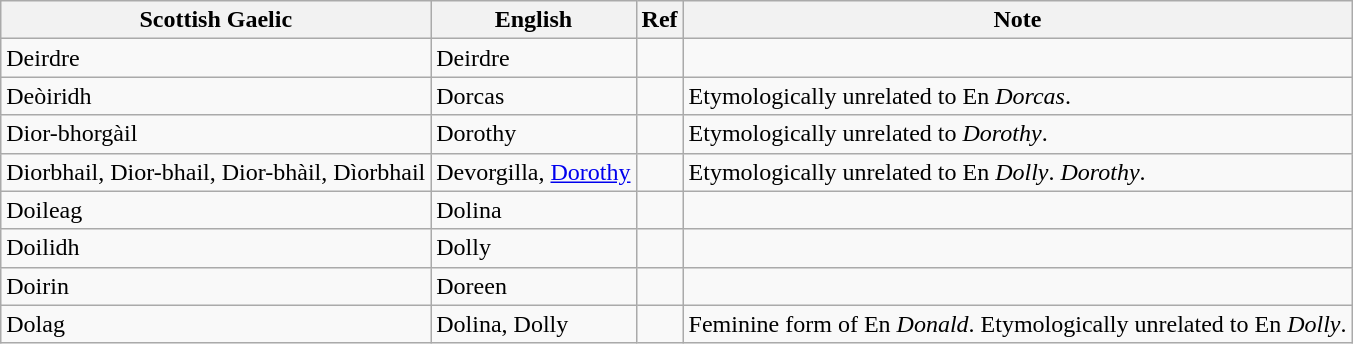<table class="wikitable sortable">
<tr>
<th><strong>Scottish Gaelic</strong></th>
<th><strong>English</strong></th>
<th><strong>Ref</strong></th>
<th><strong>Note</strong></th>
</tr>
<tr>
<td>Deirdre</td>
<td>Deirdre</td>
<td></td>
<td></td>
</tr>
<tr>
<td>Deòiridh</td>
<td>Dorcas</td>
<td></td>
<td>Etymologically unrelated to En <em>Dorcas</em>.</td>
</tr>
<tr>
<td>Dior-bhorgàil</td>
<td>Dorothy</td>
<td></td>
<td>Etymologically unrelated to <em>Dorothy</em>.</td>
</tr>
<tr>
<td>Diorbhail, Dior-bhail, Dior-bhàil, Dìorbhail</td>
<td>Devorgilla, <a href='#'>Dorothy</a></td>
<td></td>
<td>Etymologically unrelated to En <em>Dolly</em>. <em>Dorothy</em>.</td>
</tr>
<tr>
<td>Doileag</td>
<td>Dolina</td>
<td></td>
<td></td>
</tr>
<tr>
<td>Doilidh</td>
<td>Dolly</td>
<td></td>
<td></td>
</tr>
<tr>
<td>Doirin</td>
<td>Doreen</td>
<td></td>
<td></td>
</tr>
<tr>
<td>Dolag</td>
<td>Dolina, Dolly</td>
<td></td>
<td>Feminine form of En <em>Donald</em>. Etymologically unrelated to En <em>Dolly</em>.</td>
</tr>
</table>
